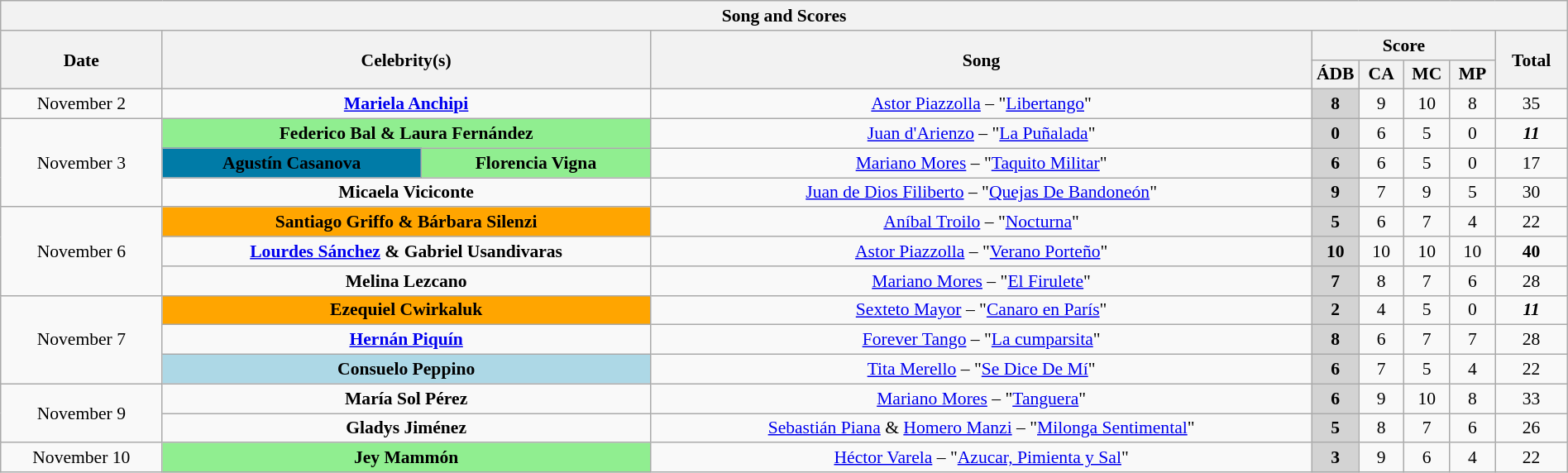<table class="wikitable collapsible collapsed" style="font-size:90%; text-align: center; width: 100%;">
<tr>
<th colspan="11" style="with: 100%;" align=center>Song and Scores</th>
</tr>
<tr>
<th rowspan="2">Date</th>
<th rowspan="2" colspan="2">Celebrity(s)</th>
<th rowspan="2">Song</th>
<th colspan="4">Score</th>
<th rowspan="2">Total</th>
</tr>
<tr>
<th width=30>ÁDB</th>
<th width=30>CA</th>
<th width=30>MC</th>
<th width=30>MP</th>
</tr>
<tr>
<td rowspan="1">November 2</td>
<td colspan="2" bgcolor=""><strong><a href='#'>Mariela Anchipi</a></strong></td>
<td><a href='#'>Astor Piazzolla</a> – "<a href='#'>Libertango</a>"</td>
<td bgcolor="lightgrey"><strong>8</strong></td>
<td>9</td>
<td>10</td>
<td>8</td>
<td>35</td>
</tr>
<tr>
<td rowspan="3">November 3</td>
<td colspan="2" bgcolor="lightgreen"><strong>Federico Bal & Laura Fernández</strong></td>
<td><a href='#'>Juan d'Arienzo</a> – "<a href='#'>La Puñalada</a>"</td>
<td bgcolor="lightgrey"><strong>0</strong></td>
<td>6</td>
<td>5</td>
<td>0</td>
<td><span><strong><em>11</em></strong></span></td>
</tr>
<tr>
<td bgcolor="#007BA7"><strong>Agustín Casanova</strong></td>
<td bgcolor="lightgreen"><strong>Florencia Vigna</strong></td>
<td><a href='#'>Mariano Mores</a> – "<a href='#'>Taquito Militar</a>"</td>
<td bgcolor="lightgrey"><strong>6</strong></td>
<td>6</td>
<td>5</td>
<td>0</td>
<td>17</td>
</tr>
<tr>
<td colspan="2" bgcolor=""><strong>Micaela Viciconte</strong></td>
<td><a href='#'>Juan de Dios Filiberto</a> – "<a href='#'>Quejas De Bandoneón</a>"</td>
<td bgcolor="lightgrey"><strong>9</strong></td>
<td>7</td>
<td>9</td>
<td>5</td>
<td>30</td>
</tr>
<tr>
<td rowspan="3">November 6</td>
<td colspan="2" bgcolor="orange"><strong>Santiago Griffo & Bárbara Silenzi</strong></td>
<td><a href='#'>Aníbal Troilo</a> – "<a href='#'>Nocturna</a>"</td>
<td bgcolor="lightgrey"><strong>5</strong></td>
<td>6</td>
<td>7</td>
<td>4</td>
<td>22</td>
</tr>
<tr>
<td colspan="2" bgcolor=""><strong><a href='#'>Lourdes Sánchez</a> & Gabriel Usandivaras</strong></td>
<td><a href='#'>Astor Piazzolla</a> – "<a href='#'>Verano Porteño</a>"</td>
<td bgcolor="lightgrey"><strong>10</strong></td>
<td>10</td>
<td>10</td>
<td>10</td>
<td><span><strong>40</strong></span></td>
</tr>
<tr>
<td colspan="2" bgcolor=""><strong>Melina Lezcano</strong></td>
<td><a href='#'>Mariano Mores</a> – "<a href='#'>El Firulete</a>"</td>
<td bgcolor="lightgrey"><strong>7</strong></td>
<td>8</td>
<td>7</td>
<td>6</td>
<td>28</td>
</tr>
<tr>
<td rowspan="3">November 7</td>
<td colspan="2" bgcolor="orange"><strong>Ezequiel Cwirkaluk</strong></td>
<td><a href='#'>Sexteto Mayor</a> – "<a href='#'>Canaro en París</a>"</td>
<td bgcolor="lightgrey"><strong>2</strong></td>
<td>4</td>
<td>5</td>
<td>0</td>
<td><span><strong><em>11</em></strong></span></td>
</tr>
<tr>
<td colspan="2" bgcolor=""><strong><a href='#'>Hernán Piquín</a></strong></td>
<td><a href='#'>Forever Tango</a> – "<a href='#'>La cumparsita</a>"</td>
<td bgcolor="lightgrey"><strong>8</strong></td>
<td>6</td>
<td>7</td>
<td>7</td>
<td>28</td>
</tr>
<tr>
<td colspan="2" bgcolor="lightblue"><strong>Consuelo Peppino</strong></td>
<td><a href='#'>Tita Merello</a> – "<a href='#'>Se Dice De Mí</a>"</td>
<td bgcolor="lightgrey"><strong>6</strong></td>
<td>7</td>
<td>5</td>
<td>4</td>
<td>22</td>
</tr>
<tr>
<td rowspan="2">November 9</td>
<td colspan="2" bgcolor=""><strong>María Sol Pérez</strong></td>
<td><a href='#'>Mariano Mores</a> – "<a href='#'>Tanguera</a>"</td>
<td bgcolor="lightgrey"><strong>6</strong></td>
<td>9</td>
<td>10</td>
<td>8</td>
<td>33</td>
</tr>
<tr>
<td colspan="2" bgcolor=""><strong>Gladys Jiménez</strong></td>
<td><a href='#'>Sebastián Piana</a> & <a href='#'>Homero Manzi</a> – "<a href='#'>Milonga Sentimental</a>"</td>
<td bgcolor="lightgrey"><strong>5</strong></td>
<td>8</td>
<td>7</td>
<td>6</td>
<td>26</td>
</tr>
<tr>
<td rowspan="2">November 10</td>
<td colspan="2" bgcolor="lightgreen"><strong>Jey Mammón</strong></td>
<td><a href='#'>Héctor Varela</a> – "<a href='#'>Azucar, Pimienta y Sal</a>"</td>
<td bgcolor="lightgrey"><strong>3</strong></td>
<td>9</td>
<td>6</td>
<td>4</td>
<td>22</td>
</tr>
</table>
